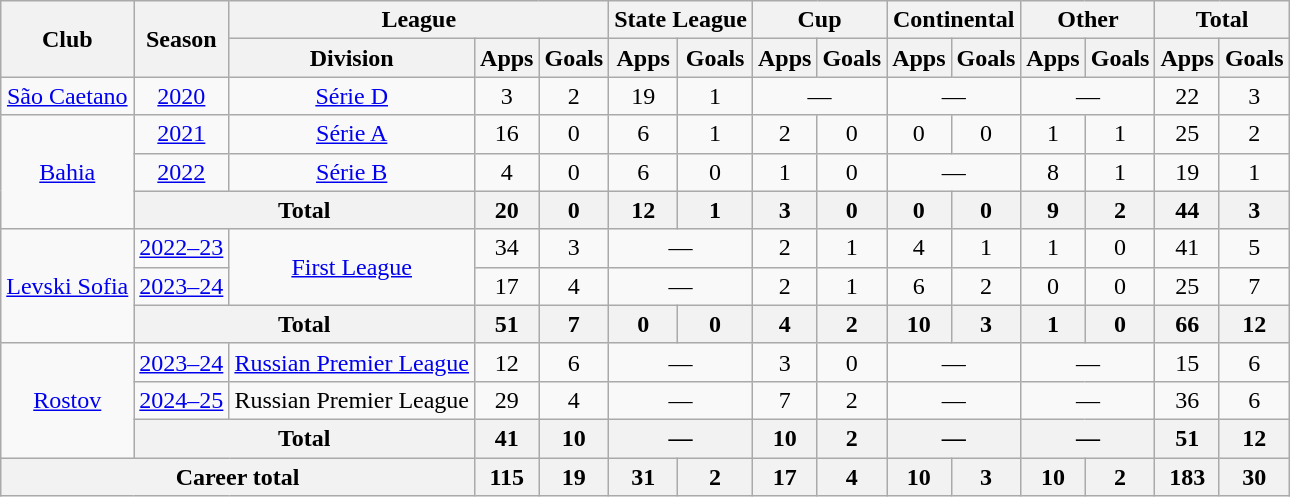<table class="wikitable" style="text-align: center;">
<tr>
<th rowspan="2">Club</th>
<th rowspan="2">Season</th>
<th colspan="3">League</th>
<th colspan="2">State League</th>
<th colspan="2">Cup</th>
<th colspan="2">Continental</th>
<th colspan="2">Other</th>
<th colspan="2">Total</th>
</tr>
<tr>
<th>Division</th>
<th>Apps</th>
<th>Goals</th>
<th>Apps</th>
<th>Goals</th>
<th>Apps</th>
<th>Goals</th>
<th>Apps</th>
<th>Goals</th>
<th>Apps</th>
<th>Goals</th>
<th>Apps</th>
<th>Goals</th>
</tr>
<tr>
<td valign="center"><a href='#'>São Caetano</a></td>
<td><a href='#'>2020</a></td>
<td><a href='#'>Série D</a></td>
<td>3</td>
<td>2</td>
<td>19</td>
<td>1</td>
<td colspan="2">—</td>
<td colspan="2">—</td>
<td colspan="2">—</td>
<td>22</td>
<td>3</td>
</tr>
<tr>
<td rowspan="3" valign="center"><a href='#'>Bahia</a></td>
<td><a href='#'>2021</a></td>
<td><a href='#'>Série A</a></td>
<td>16</td>
<td>0</td>
<td>6</td>
<td>1</td>
<td>2</td>
<td>0</td>
<td>0</td>
<td>0</td>
<td>1</td>
<td>1</td>
<td>25</td>
<td>2</td>
</tr>
<tr>
<td><a href='#'>2022</a></td>
<td><a href='#'>Série B</a></td>
<td>4</td>
<td>0</td>
<td>6</td>
<td>0</td>
<td>1</td>
<td>0</td>
<td colspan="2">—</td>
<td>8</td>
<td>1</td>
<td>19</td>
<td>1</td>
</tr>
<tr>
<th colspan="2">Total</th>
<th>20</th>
<th>0</th>
<th>12</th>
<th>1</th>
<th>3</th>
<th>0</th>
<th>0</th>
<th>0</th>
<th>9</th>
<th>2</th>
<th>44</th>
<th>3</th>
</tr>
<tr>
<td valign="center" rowspan=3><a href='#'>Levski Sofia</a></td>
<td><a href='#'>2022–23</a></td>
<td rowspan=2><a href='#'>First League</a></td>
<td>34</td>
<td>3</td>
<td colspan="2">—</td>
<td>2</td>
<td>1</td>
<td>4</td>
<td>1</td>
<td>1</td>
<td>0</td>
<td>41</td>
<td>5</td>
</tr>
<tr>
<td><a href='#'>2023–24</a></td>
<td>17</td>
<td>4</td>
<td colspan="2">—</td>
<td>2</td>
<td>1</td>
<td>6</td>
<td>2</td>
<td>0</td>
<td>0</td>
<td>25</td>
<td>7</td>
</tr>
<tr>
<th colspan="2">Total</th>
<th>51</th>
<th>7</th>
<th>0</th>
<th>0</th>
<th>4</th>
<th>2</th>
<th>10</th>
<th>3</th>
<th>1</th>
<th>0</th>
<th>66</th>
<th>12</th>
</tr>
<tr>
<td rowspan="3"><a href='#'>Rostov</a></td>
<td><a href='#'>2023–24</a></td>
<td><a href='#'>Russian Premier League</a></td>
<td>12</td>
<td>6</td>
<td colspan="2">—</td>
<td>3</td>
<td>0</td>
<td colspan="2">—</td>
<td colspan="2">—</td>
<td>15</td>
<td>6</td>
</tr>
<tr>
<td><a href='#'>2024–25</a></td>
<td>Russian Premier League</td>
<td>29</td>
<td>4</td>
<td colspan="2">—</td>
<td>7</td>
<td>2</td>
<td colspan="2">—</td>
<td colspan="2">—</td>
<td>36</td>
<td>6</td>
</tr>
<tr>
<th colspan="2">Total</th>
<th>41</th>
<th>10</th>
<th colspan="2">—</th>
<th>10</th>
<th>2</th>
<th colspan="2">—</th>
<th colspan="2">—</th>
<th>51</th>
<th>12</th>
</tr>
<tr>
<th colspan="3"><strong>Career total</strong></th>
<th>115</th>
<th>19</th>
<th>31</th>
<th>2</th>
<th>17</th>
<th>4</th>
<th>10</th>
<th>3</th>
<th>10</th>
<th>2</th>
<th>183</th>
<th>30</th>
</tr>
</table>
